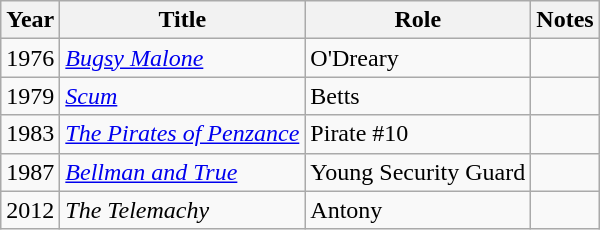<table class="wikitable sortable">
<tr>
<th>Year</th>
<th>Title</th>
<th>Role</th>
<th>Notes</th>
</tr>
<tr>
<td>1976</td>
<td><em><a href='#'>Bugsy Malone</a></em></td>
<td>O'Dreary</td>
<td></td>
</tr>
<tr>
<td>1979</td>
<td><em><a href='#'>Scum</a></em></td>
<td>Betts</td>
<td></td>
</tr>
<tr>
<td>1983</td>
<td><em><a href='#'>The Pirates of Penzance</a></em></td>
<td>Pirate #10</td>
<td></td>
</tr>
<tr>
<td>1987</td>
<td><em><a href='#'>Bellman and True</a></em></td>
<td>Young Security Guard</td>
<td></td>
</tr>
<tr>
<td>2012</td>
<td><em>The Telemachy</em></td>
<td>Antony</td>
<td></td>
</tr>
</table>
